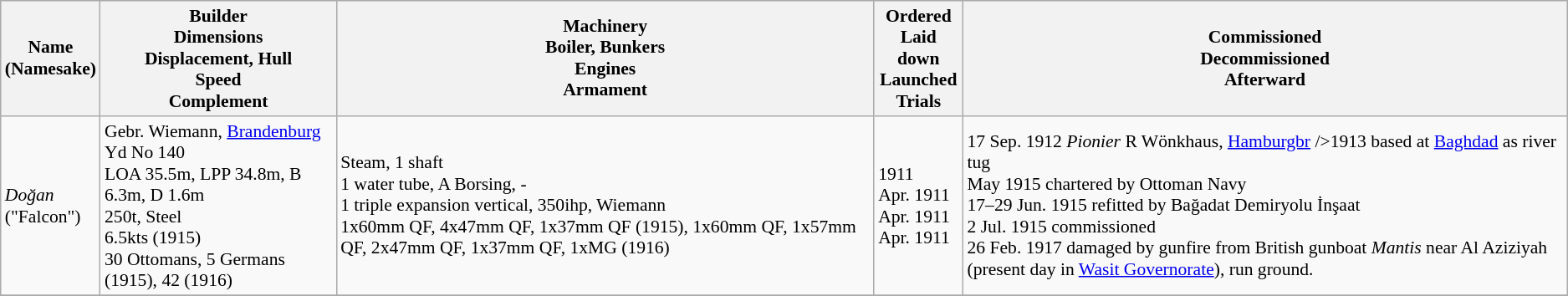<table class="wikitable" style="font-size:90%;">
<tr bgcolor="#e6e9ff">
<th>Name<br>(Namesake)</th>
<th>Builder<br>Dimensions<br>Displacement, Hull<br>Speed<br>Complement</th>
<th>Machinery<br>Boiler, Bunkers<br>Engines<br>Armament</th>
<th>Ordered<br>Laid down<br>Launched<br>Trials</th>
<th>Commissioned<br>Decommissioned<br>Afterward</th>
</tr>
<tr ---->
<td><em>Doğan</em><br>("Falcon")</td>
<td> Gebr. Wiemann, <a href='#'>Brandenburg</a> Yd No 140<br>LOA 35.5m, LPP 34.8m, B 6.3m, D 1.6m<br>250t, Steel<br>6.5kts (1915)<br>30 Ottomans, 5 Germans (1915), 42 (1916)</td>
<td>Steam, 1 shaft<br>1 water tube, A Borsing, -<br>1 triple expansion vertical, 350ihp, Wiemann<br>1x60mm QF, 4x47mm QF, 1x37mm QF (1915), 1x60mm QF, 1x57mm QF, 2x47mm QF, 1x37mm QF, 1xMG (1916)</td>
<td>1911<br>Apr. 1911<br>Apr. 1911<br>Apr. 1911</td>
<td>17 Sep. 1912 <em>Pionier</em> R Wönkhaus, <a href='#'>Hamburgbr</a> />1913 based at <a href='#'>Baghdad</a> as river tug<br>May 1915 chartered by Ottoman Navy<br>17–29 Jun. 1915 refitted by Bağadat Demiryolu İnşaat<br>2 Jul. 1915 commissioned<br>26 Feb. 1917 damaged by gunfire from British gunboat <em>Mantis</em> near Al Aziziyah (present day in <a href='#'>Wasit Governorate</a>), run ground.</td>
</tr>
<tr ---->
</tr>
</table>
